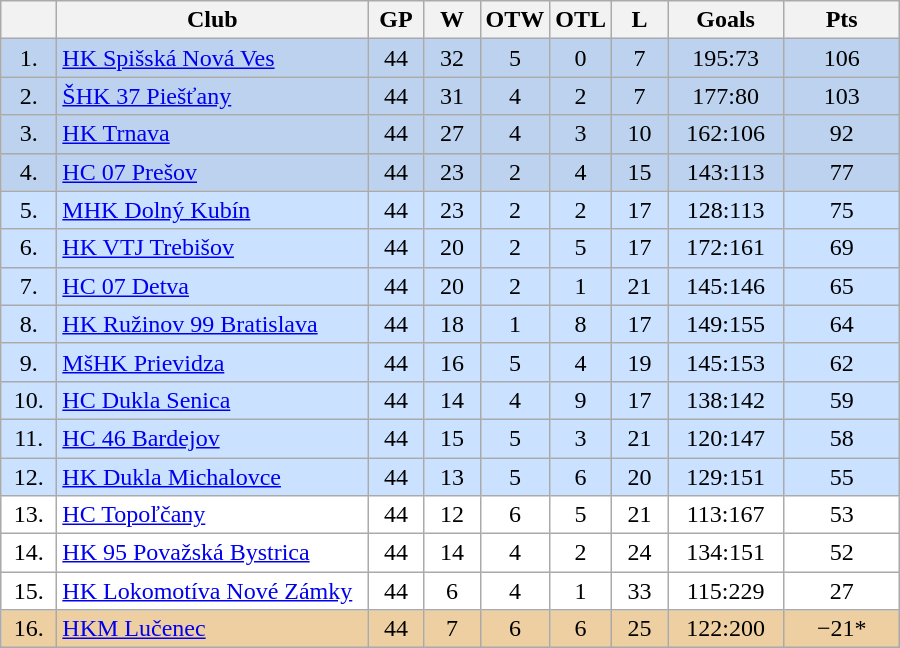<table class="wikitable">
<tr>
<th width="30"></th>
<th width="200">Club</th>
<th width="30">GP</th>
<th width="30">W</th>
<th width="30">OTW</th>
<th width="30">OTL</th>
<th width="30">L</th>
<th width="70">Goals</th>
<th width="70">Pts</th>
</tr>
<tr bgcolor="#BCD2EE" align="center">
<td>1.</td>
<td align="left"><a href='#'>HK Spišská Nová Ves</a></td>
<td>44</td>
<td>32</td>
<td>5</td>
<td>0</td>
<td>7</td>
<td>195:73</td>
<td>106</td>
</tr>
<tr bgcolor="#BCD2EE" align="center">
<td>2.</td>
<td align="left"><a href='#'>ŠHK 37 Piešťany</a></td>
<td>44</td>
<td>31</td>
<td>4</td>
<td>2</td>
<td>7</td>
<td>177:80</td>
<td>103</td>
</tr>
<tr bgcolor="#BCD2EE" align="center">
<td>3.</td>
<td align="left"><a href='#'>HK Trnava</a></td>
<td>44</td>
<td>27</td>
<td>4</td>
<td>3</td>
<td>10</td>
<td>162:106</td>
<td>92</td>
</tr>
<tr bgcolor="#BCD2EE" align="center">
<td>4.</td>
<td align="left"><a href='#'>HC 07 Prešov</a></td>
<td>44</td>
<td>23</td>
<td>2</td>
<td>4</td>
<td>15</td>
<td>143:113</td>
<td>77</td>
</tr>
<tr bgcolor="#CAE1FF" align="center">
<td>5.</td>
<td align="left"><a href='#'>MHK Dolný Kubín</a></td>
<td>44</td>
<td>23</td>
<td>2</td>
<td>2</td>
<td>17</td>
<td>128:113</td>
<td>75</td>
</tr>
<tr bgcolor="#CAE1FF" align="center">
<td>6.</td>
<td align="left"><a href='#'>HK VTJ Trebišov</a></td>
<td>44</td>
<td>20</td>
<td>2</td>
<td>5</td>
<td>17</td>
<td>172:161</td>
<td>69</td>
</tr>
<tr bgcolor="#CAE1FF" align="center">
<td>7.</td>
<td align="left"><a href='#'>HC 07 Detva</a></td>
<td>44</td>
<td>20</td>
<td>2</td>
<td>1</td>
<td>21</td>
<td>145:146</td>
<td>65</td>
</tr>
<tr bgcolor="#CAE1FF" align="center">
<td>8.</td>
<td align="left"><a href='#'>HK Ružinov 99 Bratislava</a></td>
<td>44</td>
<td>18</td>
<td>1</td>
<td>8</td>
<td>17</td>
<td>149:155</td>
<td>64</td>
</tr>
<tr bgcolor="#CAE1FF" align="center">
<td>9.</td>
<td align="left"><a href='#'>MšHK Prievidza</a></td>
<td>44</td>
<td>16</td>
<td>5</td>
<td>4</td>
<td>19</td>
<td>145:153</td>
<td>62</td>
</tr>
<tr bgcolor="#CAE1FF" align="center">
<td>10.</td>
<td align="left"><a href='#'>HC Dukla Senica</a></td>
<td>44</td>
<td>14</td>
<td>4</td>
<td>9</td>
<td>17</td>
<td>138:142</td>
<td>59</td>
</tr>
<tr bgcolor="#CAE1FF" align="center">
<td>11.</td>
<td align="left"><a href='#'>HC 46 Bardejov</a></td>
<td>44</td>
<td>15</td>
<td>5</td>
<td>3</td>
<td>21</td>
<td>120:147</td>
<td>58</td>
</tr>
<tr bgcolor="#CAE1FF" align="center">
<td>12.</td>
<td align="left"><a href='#'>HK Dukla Michalovce</a></td>
<td>44</td>
<td>13</td>
<td>5</td>
<td>6</td>
<td>20</td>
<td>129:151</td>
<td>55</td>
</tr>
<tr bgcolor="#FFFFFF" align="center">
<td>13.</td>
<td align="left"><a href='#'>HC Topoľčany</a></td>
<td>44</td>
<td>12</td>
<td>6</td>
<td>5</td>
<td>21</td>
<td>113:167</td>
<td>53</td>
</tr>
<tr bgcolor="#FFFFFF" align="center">
<td>14.</td>
<td align="left"><a href='#'>HK 95 Považská Bystrica</a></td>
<td>44</td>
<td>14</td>
<td>4</td>
<td>2</td>
<td>24</td>
<td>134:151</td>
<td>52</td>
</tr>
<tr bgcolor="#FFFFFF" align="center">
<td>15.</td>
<td align="left"><a href='#'>HK Lokomotíva Nové Zámky</a></td>
<td>44</td>
<td>6</td>
<td>4</td>
<td>1</td>
<td>33</td>
<td>115:229</td>
<td>27</td>
</tr>
<tr bgcolor="#EECFA1" align="center">
<td>16.</td>
<td align="left"><a href='#'>HKM Lučenec</a></td>
<td>44</td>
<td>7</td>
<td>6</td>
<td>6</td>
<td>25</td>
<td>122:200</td>
<td>−21*</td>
</tr>
</table>
